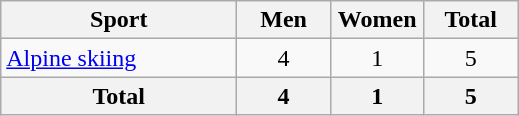<table class="wikitable sortable" style=text-align:center>
<tr>
<th width=150>Sport</th>
<th width=55>Men</th>
<th width=55>Women</th>
<th width=55>Total</th>
</tr>
<tr>
<td align=left><a href='#'>Alpine skiing</a></td>
<td>4</td>
<td>1</td>
<td>5</td>
</tr>
<tr>
<th>Total</th>
<th>4</th>
<th>1</th>
<th>5</th>
</tr>
</table>
